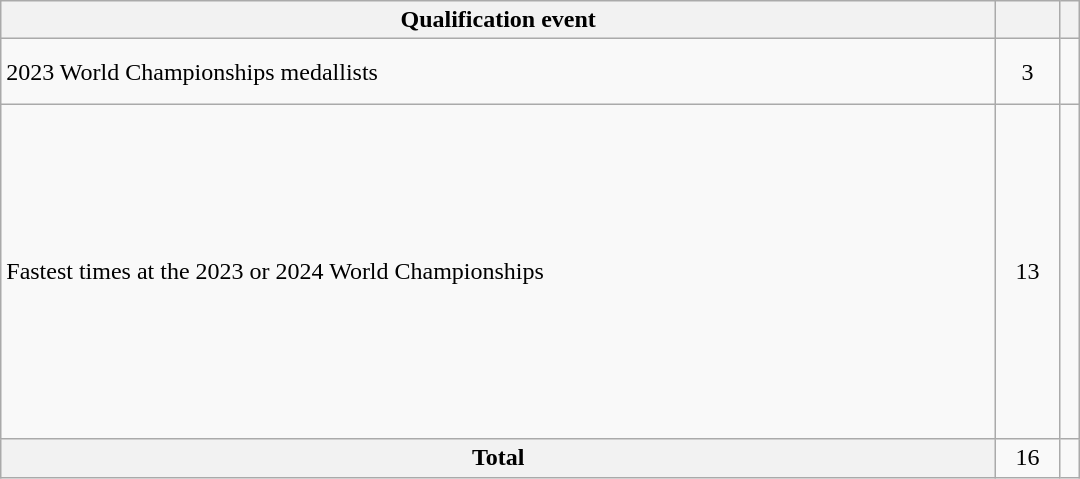<table class=wikitable style="text-align:left" width=720>
<tr>
<th scope="col">Qualification event</th>
<th scope="col"></th>
<th scope="col"></th>
</tr>
<tr>
<td>2023 World Championships medallists</td>
<td align=center>3</td>
<td><br><br></td>
</tr>
<tr>
<td>Fastest times at the 2023 or 2024 World Championships</td>
<td align=center>13</td>
<td><br><br><br><br><br><br><br><br><br><br><br><br></td>
</tr>
<tr>
<th scope="row">Total</th>
<td align=center>16</td>
</tr>
</table>
